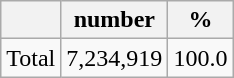<table class="wikitable" style="text-align:center; border:5">
<tr>
<th></th>
<th>number</th>
<th>%</th>
</tr>
<tr>
<td>Total</td>
<td>7,234,919</td>
<td>100.0</td>
</tr>
</table>
